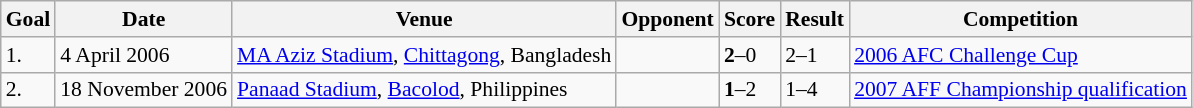<table class="wikitable" style="font-size:90%;">
<tr>
<th>Goal</th>
<th>Date</th>
<th>Venue</th>
<th>Opponent</th>
<th>Score</th>
<th>Result</th>
<th>Competition</th>
</tr>
<tr>
<td>1.</td>
<td>4 April 2006</td>
<td><a href='#'>MA Aziz Stadium</a>, <a href='#'>Chittagong</a>, Bangladesh</td>
<td></td>
<td><strong>2</strong>–0</td>
<td>2–1</td>
<td><a href='#'>2006 AFC Challenge Cup</a></td>
</tr>
<tr>
<td>2.</td>
<td>18 November 2006</td>
<td><a href='#'>Panaad Stadium</a>, <a href='#'>Bacolod</a>, Philippines</td>
<td></td>
<td><strong>1</strong>–2</td>
<td>1–4</td>
<td><a href='#'>2007 AFF Championship qualification</a></td>
</tr>
</table>
